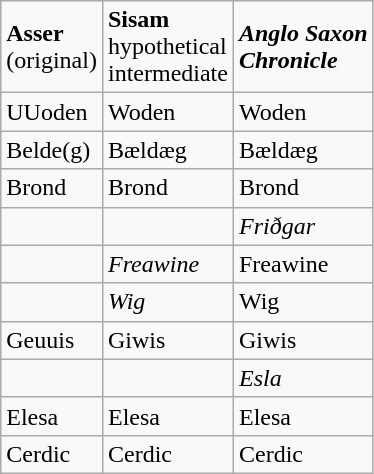<table class="wikitable floatright">
<tr>
<td><strong>Asser</strong><br>(original)</td>
<td><strong>Sisam</strong><br>hypothetical<br>intermediate</td>
<td><strong><em>Anglo Saxon<br>Chronicle</em></strong></td>
</tr>
<tr>
<td>UUoden</td>
<td>Woden</td>
<td>Woden</td>
</tr>
<tr>
<td>Belde(g)</td>
<td>Bældæg</td>
<td>Bældæg</td>
</tr>
<tr>
<td>Brond</td>
<td>Brond</td>
<td>Brond</td>
</tr>
<tr>
<td></td>
<td></td>
<td><em>Friðgar</em></td>
</tr>
<tr>
<td></td>
<td><em>Freawine</em></td>
<td>Freawine</td>
</tr>
<tr>
<td></td>
<td><em>Wig</em></td>
<td>Wig</td>
</tr>
<tr>
<td>Geuuis</td>
<td>Giwis</td>
<td>Giwis</td>
</tr>
<tr>
<td></td>
<td></td>
<td><em>Esla</em></td>
</tr>
<tr>
<td>Elesa</td>
<td>Elesa</td>
<td>Elesa</td>
</tr>
<tr>
<td>Cerdic</td>
<td>Cerdic</td>
<td>Cerdic</td>
</tr>
</table>
